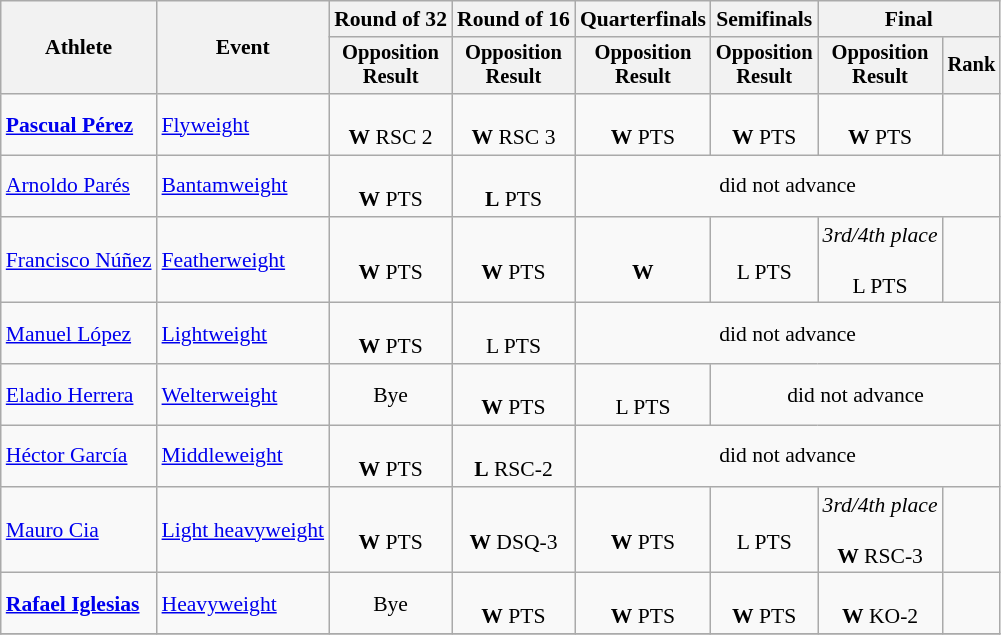<table class="wikitable" style="font-size:90%;">
<tr>
<th rowspan=2>Athlete</th>
<th rowspan=2>Event</th>
<th>Round of 32</th>
<th>Round of 16</th>
<th>Quarterfinals</th>
<th>Semifinals</th>
<th colspan=2>Final</th>
</tr>
<tr style="font-size:95%">
<th>Opposition<br>Result</th>
<th>Opposition<br>Result</th>
<th>Opposition<br>Result</th>
<th>Opposition<br>Result</th>
<th>Opposition<br>Result</th>
<th>Rank</th>
</tr>
<tr align=center>
<td align=left><strong><a href='#'>Pascual Pérez</a></strong></td>
<td align=left><a href='#'>Flyweight</a></td>
<td><br><strong>W</strong> RSC 2</td>
<td><br><strong>W</strong> RSC 3</td>
<td><br><strong>W</strong> PTS</td>
<td><br><strong>W</strong> PTS</td>
<td><br><strong>W</strong> PTS</td>
<td></td>
</tr>
<tr align=center>
<td align=left><a href='#'>Arnoldo Parés</a></td>
<td align=left><a href='#'>Bantamweight</a></td>
<td><br><strong>W</strong> PTS</td>
<td><br><strong>L</strong> PTS</td>
<td colspan=4>did not advance</td>
</tr>
<tr align=center>
<td align=left><a href='#'>Francisco Núñez</a></td>
<td align=left><a href='#'>Featherweight</a></td>
<td><br><strong>W</strong> PTS</td>
<td><br><strong>W</strong> PTS</td>
<td><br><strong>W</strong></td>
<td><br>L PTS</td>
<td><em>3rd/4th place</em><br><br> L PTS</td>
<td></td>
</tr>
<tr align=center>
<td align=left><a href='#'>Manuel López</a></td>
<td align=left><a href='#'>Lightweight</a></td>
<td><br><strong>W</strong> PTS</td>
<td><br> L PTS</td>
<td colspan=4>did not advance</td>
</tr>
<tr align=center>
<td align=left><a href='#'>Eladio Herrera</a></td>
<td align=left><a href='#'>Welterweight</a></td>
<td>Bye</td>
<td><br><strong>W</strong> PTS</td>
<td><br> L PTS</td>
<td colspan=3>did not advance</td>
</tr>
<tr align=center>
<td align=left><a href='#'>Héctor García</a></td>
<td align=left><a href='#'>Middleweight</a></td>
<td><br><strong>W</strong> PTS</td>
<td><br><strong>L</strong> RSC-2</td>
<td colspan=4>did not advance</td>
</tr>
<tr align=center>
<td align=left><a href='#'>Mauro Cia</a></td>
<td align=left><a href='#'>Light heavyweight</a></td>
<td><br><strong>W</strong> PTS</td>
<td><br><strong>W</strong> DSQ-3</td>
<td><br><strong>W</strong> PTS</td>
<td><br> L PTS</td>
<td><em>3rd/4th place</em><br><br><strong>W</strong> RSC-3</td>
<td></td>
</tr>
<tr align=center>
<td align=left><strong><a href='#'>Rafael Iglesias</a></strong></td>
<td align=left><a href='#'>Heavyweight</a></td>
<td>Bye</td>
<td><br><strong>W</strong> PTS</td>
<td><br><strong>W</strong> PTS</td>
<td><br><strong>W</strong> PTS</td>
<td><br><strong>W</strong> KO-2</td>
<td></td>
</tr>
<tr align=center>
</tr>
</table>
